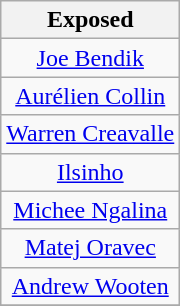<table class="wikitable" style="text-align:center">
<tr>
<th>Exposed</th>
</tr>
<tr>
<td><a href='#'>Joe Bendik</a></td>
</tr>
<tr>
<td><a href='#'>Aurélien Collin</a></td>
</tr>
<tr>
<td><a href='#'>Warren Creavalle</a></td>
</tr>
<tr>
<td><a href='#'>Ilsinho</a></td>
</tr>
<tr>
<td><a href='#'>Michee Ngalina</a></td>
</tr>
<tr>
<td><a href='#'>Matej Oravec</a></td>
</tr>
<tr>
<td><a href='#'>Andrew Wooten</a></td>
</tr>
<tr>
</tr>
</table>
